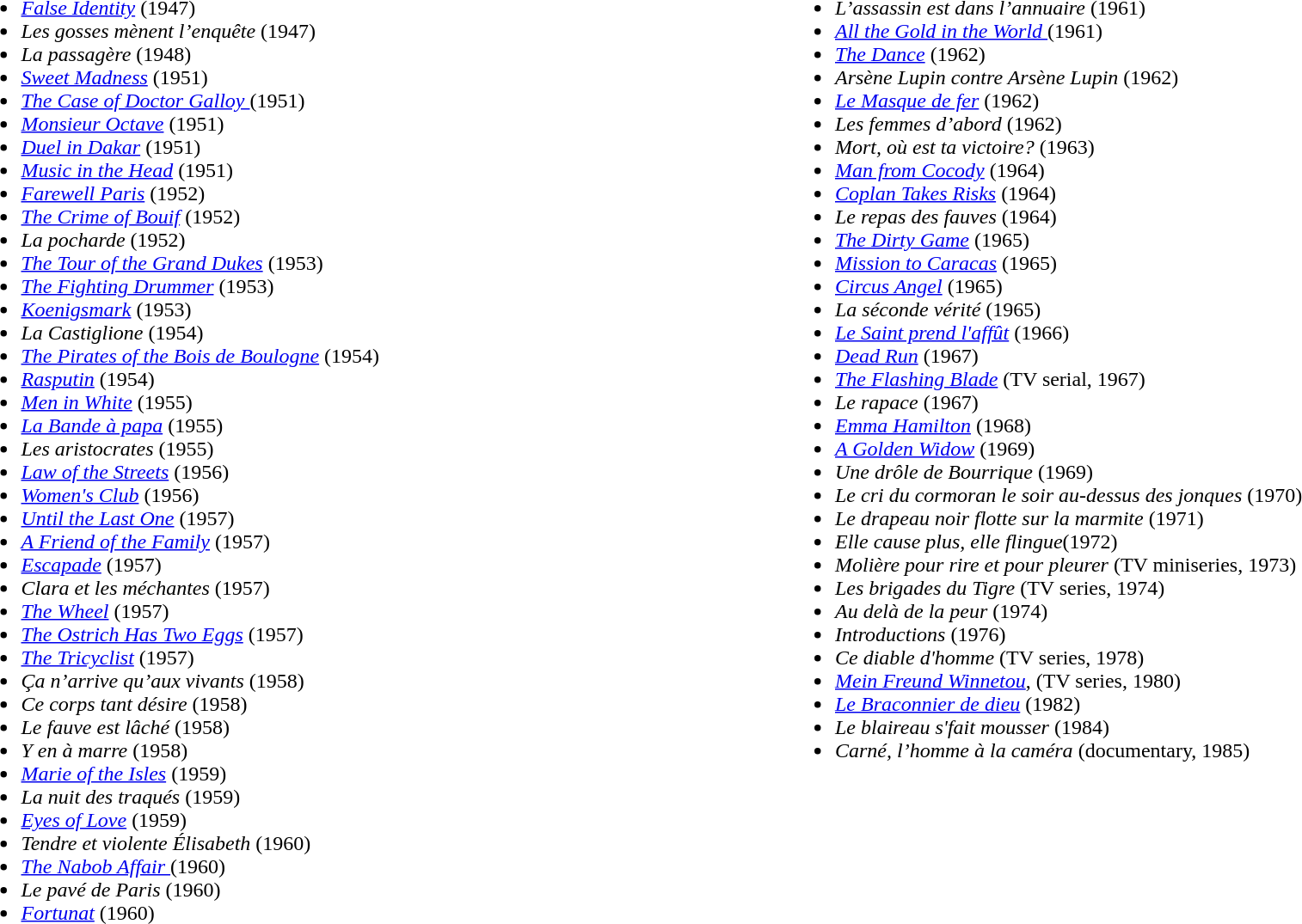<table width="100%" align="center"|>
<tr>
<td width="50%" valign="top"><br><ul><li><em><a href='#'>False Identity</a></em> (1947)</li><li><em>Les gosses mènent l’enquête</em> (1947)</li><li><em>La passagère</em> (1948)</li><li><em><a href='#'>Sweet Madness</a></em> (1951)</li><li><em><a href='#'>The Case of Doctor Galloy </a></em> (1951)</li><li><em><a href='#'>Monsieur Octave</a></em> (1951)</li><li><em><a href='#'>Duel in Dakar</a></em> (1951)</li><li><em><a href='#'>Music in the Head</a></em> (1951)</li><li><em><a href='#'>Farewell Paris</a></em> (1952)</li><li><em><a href='#'>The Crime of Bouif</a></em> (1952)</li><li><em>La pocharde</em> (1952)</li><li><em><a href='#'>The Tour of the Grand Dukes</a></em> (1953)</li><li><em><a href='#'>The Fighting Drummer</a></em> (1953)</li><li><em><a href='#'>Koenigsmark</a></em> (1953)</li><li><em>La Castiglione</em> (1954)</li><li><em><a href='#'>The Pirates of the Bois de Boulogne</a></em> (1954)</li><li><em><a href='#'>Rasputin</a></em> (1954)</li><li><em><a href='#'>Men in White</a></em> (1955)</li><li><em><a href='#'>La Bande à papa</a></em> (1955)</li><li><em>Les aristocrates</em> (1955)</li><li><em><a href='#'>Law of the Streets</a></em> (1956)</li><li><em><a href='#'>Women's Club</a></em> (1956)</li><li><em><a href='#'>Until the Last One</a></em> (1957)</li><li><em><a href='#'>A Friend of the Family</a></em> (1957)</li><li><em><a href='#'>Escapade</a></em> (1957)</li><li><em>Clara et les méchantes</em> (1957)</li><li><em><a href='#'>The Wheel</a></em> (1957)</li><li><em><a href='#'>The Ostrich Has Two Eggs</a></em> (1957)</li><li><em><a href='#'>The Tricyclist</a></em> (1957)</li><li><em>Ça n’arrive qu’aux vivants</em> (1958)</li><li><em>Ce corps tant désire</em> (1958)</li><li><em>Le fauve est lâché</em> (1958)</li><li><em>Y en à marre</em> (1958)</li><li><em><a href='#'>Marie of the Isles</a></em> (1959)</li><li><em>La nuit des traqués</em> (1959)</li><li><em><a href='#'>Eyes of Love</a></em> (1959)</li><li><em>Tendre et violente Élisabeth</em> (1960)</li><li><em><a href='#'>The Nabob Affair </a></em> (1960)</li><li><em>Le pavé de Paris</em> (1960)</li><li><em><a href='#'>Fortunat</a></em> (1960)</li></ul></td>
<td width="50%" valign="top"><br><ul><li><em>L’assassin est dans l’annuaire</em> (1961)</li><li><em><a href='#'>All the Gold in the World </a></em> (1961)</li><li><em><a href='#'>The Dance</a></em> (1962)</li><li><em>Arsène Lupin contre Arsène Lupin</em> (1962)</li><li><em><a href='#'>Le Masque de fer</a></em> (1962)</li><li><em>Les femmes d’abord</em> (1962)</li><li><em>Mort, où est ta victoire?</em> (1963)</li><li><em><a href='#'>Man from Cocody</a></em> (1964)</li><li><em><a href='#'>Coplan Takes Risks</a></em> (1964)</li><li><em>Le repas des fauves</em> (1964)</li><li><em><a href='#'>The Dirty Game</a></em> (1965)</li><li><em><a href='#'>Mission to Caracas</a></em> (1965)</li><li><em><a href='#'>Circus Angel</a></em> (1965)</li><li><em>La séconde vérité</em> (1965)</li><li><em><a href='#'>Le Saint prend l'affût</a></em> (1966)</li><li><em><a href='#'>Dead Run</a></em> (1967)</li><li><em><a href='#'>The Flashing Blade</a></em> (TV serial, 1967)</li><li><em>Le rapace</em> (1967)</li><li><em><a href='#'>Emma Hamilton</a></em> (1968)</li><li><em><a href='#'>A Golden Widow</a></em> (1969)</li><li><em>Une drôle de Bourrique</em> (1969)</li><li><em>Le cri du cormoran le soir au-dessus des jonques</em> (1970)</li><li><em>Le drapeau noir flotte sur la marmite</em> (1971)</li><li><em>Elle cause plus, elle flingue</em>(1972)</li><li><em>Molière pour rire et pour pleurer</em> (TV miniseries, 1973)</li><li><em>Les brigades du Tigre</em> (TV series, 1974)</li><li><em>Au delà de la peur</em> (1974)</li><li><em>Introductions</em> (1976)</li><li><em>Ce diable d'homme</em> (TV series, 1978)</li><li><em><a href='#'>Mein Freund Winnetou</a></em>, (TV series, 1980)</li><li><em><a href='#'>Le Braconnier de dieu</a></em> (1982)</li><li><em>Le blaireau s'fait mousser</em> (1984)</li><li><em>Carné, l’homme à la caméra</em> (documentary, 1985)</li></ul></td>
</tr>
</table>
